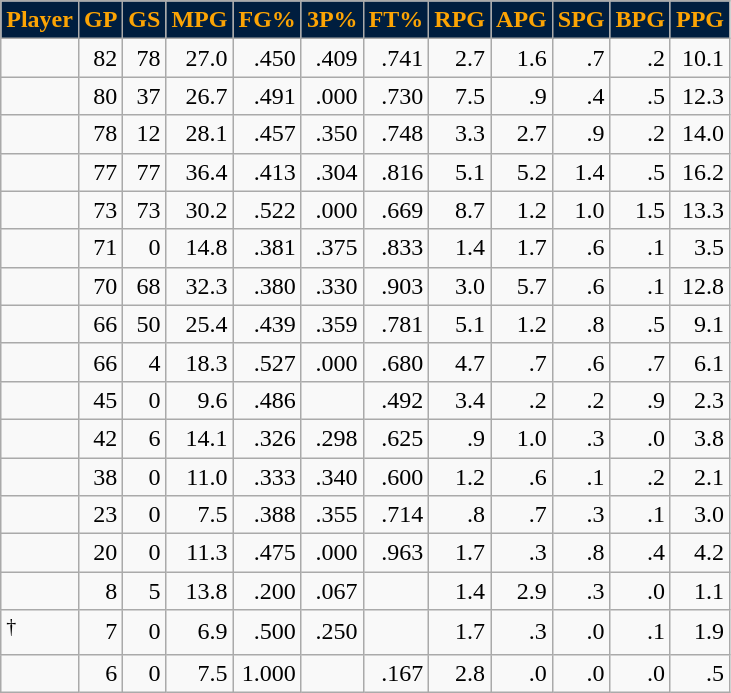<table class="wikitable sortable" style="text-align:right;">
<tr>
<th style="background:#001E3F; color:#FCA404">Player</th>
<th style="background:#001E3F; color:#FCA404">GP</th>
<th style="background:#001E3F; color:#FCA404">GS</th>
<th style="background:#001E3F; color:#FCA404">MPG</th>
<th style="background:#001E3F; color:#FCA404">FG%</th>
<th style="background:#001E3F; color:#FCA404">3P%</th>
<th style="background:#001E3F; color:#FCA404">FT%</th>
<th style="background:#001E3F; color:#FCA404">RPG</th>
<th style="background:#001E3F; color:#FCA404">APG</th>
<th style="background:#001E3F; color:#FCA404">SPG</th>
<th style="background:#001E3F; color:#FCA404">BPG</th>
<th style="background:#001E3F; color:#FCA404">PPG</th>
</tr>
<tr>
<td style="text-align:left;"></td>
<td>82</td>
<td>78</td>
<td>27.0</td>
<td>.450</td>
<td>.409</td>
<td>.741</td>
<td>2.7</td>
<td>1.6</td>
<td>.7</td>
<td>.2</td>
<td>10.1</td>
</tr>
<tr>
<td style="text-align:left;"></td>
<td>80</td>
<td>37</td>
<td>26.7</td>
<td>.491</td>
<td>.000</td>
<td>.730</td>
<td>7.5</td>
<td>.9</td>
<td>.4</td>
<td>.5</td>
<td>12.3</td>
</tr>
<tr>
<td style="text-align:left;"></td>
<td>78</td>
<td>12</td>
<td>28.1</td>
<td>.457</td>
<td>.350</td>
<td>.748</td>
<td>3.3</td>
<td>2.7</td>
<td>.9</td>
<td>.2</td>
<td>14.0</td>
</tr>
<tr>
<td style="text-align:left;"></td>
<td>77</td>
<td>77</td>
<td>36.4</td>
<td>.413</td>
<td>.304</td>
<td>.816</td>
<td>5.1</td>
<td>5.2</td>
<td>1.4</td>
<td>.5</td>
<td>16.2</td>
</tr>
<tr>
<td style="text-align:left;"></td>
<td>73</td>
<td>73</td>
<td>30.2</td>
<td>.522</td>
<td>.000</td>
<td>.669</td>
<td>8.7</td>
<td>1.2</td>
<td>1.0</td>
<td>1.5</td>
<td>13.3</td>
</tr>
<tr>
<td style="text-align:left;"></td>
<td>71</td>
<td>0</td>
<td>14.8</td>
<td>.381</td>
<td>.375</td>
<td>.833</td>
<td>1.4</td>
<td>1.7</td>
<td>.6</td>
<td>.1</td>
<td>3.5</td>
</tr>
<tr>
<td style="text-align:left;"></td>
<td>70</td>
<td>68</td>
<td>32.3</td>
<td>.380</td>
<td>.330</td>
<td>.903</td>
<td>3.0</td>
<td>5.7</td>
<td>.6</td>
<td>.1</td>
<td>12.8</td>
</tr>
<tr>
<td style="text-align:left;"></td>
<td>66</td>
<td>50</td>
<td>25.4</td>
<td>.439</td>
<td>.359</td>
<td>.781</td>
<td>5.1</td>
<td>1.2</td>
<td>.8</td>
<td>.5</td>
<td>9.1</td>
</tr>
<tr>
<td style="text-align:left;"></td>
<td>66</td>
<td>4</td>
<td>18.3</td>
<td>.527</td>
<td>.000</td>
<td>.680</td>
<td>4.7</td>
<td>.7</td>
<td>.6</td>
<td>.7</td>
<td>6.1</td>
</tr>
<tr>
<td style="text-align:left;"></td>
<td>45</td>
<td>0</td>
<td>9.6</td>
<td>.486</td>
<td></td>
<td>.492</td>
<td>3.4</td>
<td>.2</td>
<td>.2</td>
<td>.9</td>
<td>2.3</td>
</tr>
<tr>
<td style="text-align:left;"></td>
<td>42</td>
<td>6</td>
<td>14.1</td>
<td>.326</td>
<td>.298</td>
<td>.625</td>
<td>.9</td>
<td>1.0</td>
<td>.3</td>
<td>.0</td>
<td>3.8</td>
</tr>
<tr>
<td style="text-align:left;"></td>
<td>38</td>
<td>0</td>
<td>11.0</td>
<td>.333</td>
<td>.340</td>
<td>.600</td>
<td>1.2</td>
<td>.6</td>
<td>.1</td>
<td>.2</td>
<td>2.1</td>
</tr>
<tr>
<td style="text-align:left;"></td>
<td>23</td>
<td>0</td>
<td>7.5</td>
<td>.388</td>
<td>.355</td>
<td>.714</td>
<td>.8</td>
<td>.7</td>
<td>.3</td>
<td>.1</td>
<td>3.0</td>
</tr>
<tr>
<td style="text-align:left;"></td>
<td>20</td>
<td>0</td>
<td>11.3</td>
<td>.475</td>
<td>.000</td>
<td>.963</td>
<td>1.7</td>
<td>.3</td>
<td>.8</td>
<td>.4</td>
<td>4.2</td>
</tr>
<tr>
<td style="text-align:left;"></td>
<td>8</td>
<td>5</td>
<td>13.8</td>
<td>.200</td>
<td>.067</td>
<td></td>
<td>1.4</td>
<td>2.9</td>
<td>.3</td>
<td>.0</td>
<td>1.1</td>
</tr>
<tr>
<td style="text-align:left;"><sup>†</sup></td>
<td>7</td>
<td>0</td>
<td>6.9</td>
<td>.500</td>
<td>.250</td>
<td></td>
<td>1.7</td>
<td>.3</td>
<td>.0</td>
<td>.1</td>
<td>1.9</td>
</tr>
<tr>
<td style="text-align:left;"></td>
<td>6</td>
<td>0</td>
<td>7.5</td>
<td>1.000</td>
<td></td>
<td>.167</td>
<td>2.8</td>
<td>.0</td>
<td>.0</td>
<td>.0</td>
<td>.5</td>
</tr>
</table>
